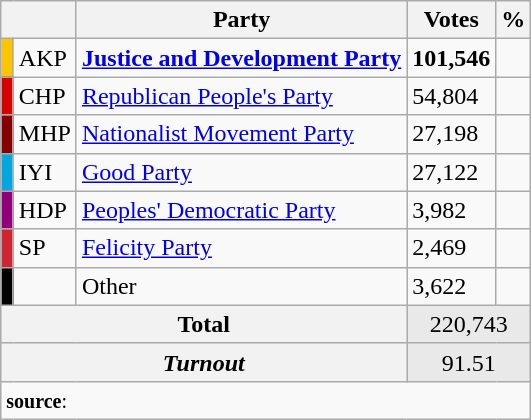<table class="wikitable">
<tr>
<th colspan="2" align="center"></th>
<th align="center">Party</th>
<th align="center">Votes</th>
<th align="center">%</th>
</tr>
<tr align="left">
<td bgcolor="#FDC400" width="1"></td>
<td>AKP</td>
<td><strong><a href='#'>Justice and Development Party</a></strong></td>
<td><strong>101,546</strong></td>
<td><strong></strong></td>
</tr>
<tr align="left">
<td bgcolor="#d50000" width="1"></td>
<td>CHP</td>
<td><a href='#'>Republican People's Party</a></td>
<td>54,804</td>
<td></td>
</tr>
<tr align="left">
<td bgcolor="#870000" width="1"></td>
<td>MHP</td>
<td><a href='#'>Nationalist Movement Party</a></td>
<td>27,198</td>
<td></td>
</tr>
<tr align="left">
<td bgcolor="#01A7E1" width="1"></td>
<td>IYI</td>
<td><a href='#'>Good Party</a></td>
<td>27,122</td>
<td></td>
</tr>
<tr align="left">
<td bgcolor="#91007B" width="1"></td>
<td>HDP</td>
<td><a href='#'>Peoples' Democratic Party</a></td>
<td>3,982</td>
<td></td>
</tr>
<tr align="left">
<td bgcolor="#D02433" width="1"></td>
<td>SP</td>
<td><a href='#'>Felicity Party</a></td>
<td>2,469</td>
<td></td>
</tr>
<tr align="left">
<td bgcolor=" " width="1"></td>
<td></td>
<td>Other</td>
<td>3,622</td>
<td></td>
</tr>
<tr align="left" style="background-color:#E9E9E9">
<th colspan="3" align="center"><strong>Total</strong></th>
<td colspan="5" align="center">220,743</td>
</tr>
<tr align="left" style="background-color:#E9E9E9">
<th colspan="3" align="center"><em>Turnout</em></th>
<td colspan="5" align="center">91.51</td>
</tr>
<tr>
<td colspan="9" align="left"><small><strong>source</strong>: </small></td>
</tr>
</table>
